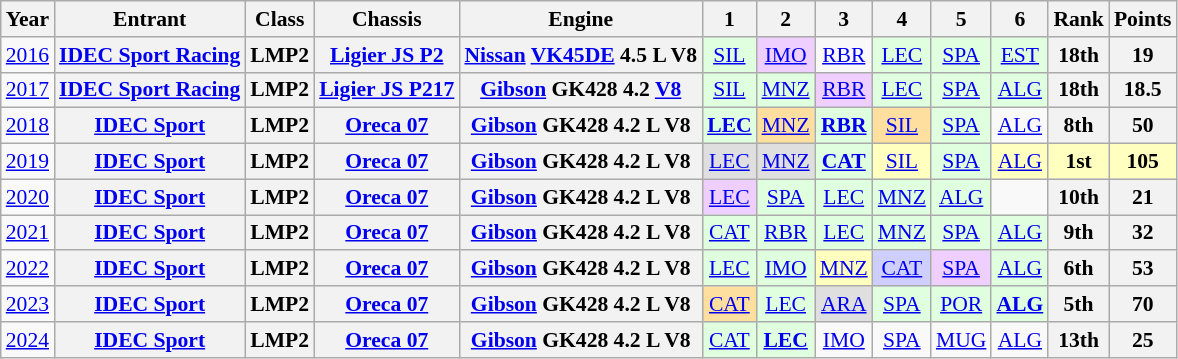<table class="wikitable" style="text-align:center; font-size:90%">
<tr>
<th>Year</th>
<th>Entrant</th>
<th>Class</th>
<th>Chassis</th>
<th>Engine</th>
<th>1</th>
<th>2</th>
<th>3</th>
<th>4</th>
<th>5</th>
<th>6</th>
<th>Rank</th>
<th>Points</th>
</tr>
<tr>
<td><a href='#'>2016</a></td>
<th><a href='#'>IDEC Sport Racing</a></th>
<th>LMP2</th>
<th><a href='#'>Ligier JS P2</a></th>
<th><a href='#'>Nissan</a> <a href='#'>VK45DE</a> 4.5 L V8</th>
<td style="background:#DFFFDF;"><a href='#'>SIL</a><br></td>
<td style="background:#EFCFFF;"><a href='#'>IMO</a><br></td>
<td><a href='#'>RBR</a></td>
<td style="background:#DFFFDF;"><a href='#'>LEC</a><br></td>
<td style="background:#DFFFDF;"><a href='#'>SPA</a><br></td>
<td style="background:#DFFFDF;"><a href='#'>EST</a><br></td>
<th>18th</th>
<th>19</th>
</tr>
<tr>
<td><a href='#'>2017</a></td>
<th><a href='#'>IDEC Sport Racing</a></th>
<th>LMP2</th>
<th><a href='#'>Ligier JS P217</a></th>
<th><a href='#'>Gibson</a> GK428 4.2 <a href='#'>V8</a></th>
<td style="background:#DFFFDF;"><a href='#'>SIL</a><br></td>
<td style="background:#DFFFDF;"><a href='#'>MNZ</a><br></td>
<td style="background:#EFCFFF;"><a href='#'>RBR</a><br></td>
<td style="background:#DFFFDF;"><a href='#'>LEC</a><br></td>
<td style="background:#DFFFDF;"><a href='#'>SPA</a><br></td>
<td style="background:#DFFFDF;"><a href='#'>ALG</a><br></td>
<th>18th</th>
<th>18.5</th>
</tr>
<tr>
<td><a href='#'>2018</a></td>
<th><a href='#'>IDEC Sport</a></th>
<th>LMP2</th>
<th><a href='#'>Oreca 07</a></th>
<th><a href='#'>Gibson</a> GK428 4.2 L V8</th>
<td style="background:#DFFFDF;"><strong><a href='#'>LEC</a></strong><br></td>
<td style="background:#FFDF9F;"><a href='#'>MNZ</a><br></td>
<td style="background:#DFFFDF;"><strong><a href='#'>RBR</a></strong><br></td>
<td style="background:#FFDF9F;"><a href='#'>SIL</a><br></td>
<td style="background:#DFFFDF;"><a href='#'>SPA</a><br></td>
<td><a href='#'>ALG</a></td>
<th>8th</th>
<th>50</th>
</tr>
<tr>
<td><a href='#'>2019</a></td>
<th><a href='#'>IDEC Sport</a></th>
<th>LMP2</th>
<th><a href='#'>Oreca 07</a></th>
<th><a href='#'>Gibson</a> GK428 4.2 L V8</th>
<td style="background:#DFDFDF;"><a href='#'>LEC</a><br></td>
<td style="background:#DFDFDF;"><a href='#'>MNZ</a><br></td>
<td style="background:#DFFFDF;"><strong><a href='#'>CAT</a></strong><br></td>
<td style="background:#FFFFBF;"><a href='#'>SIL</a><br></td>
<td style="background:#DFFFDF;"><a href='#'>SPA</a><br></td>
<td style="background:#FFFFBF;"><a href='#'>ALG</a><br></td>
<th style="background:#FFFFBF;">1st</th>
<th style="background:#FFFFBF;">105</th>
</tr>
<tr>
<td><a href='#'>2020</a></td>
<th><a href='#'>IDEC Sport</a></th>
<th>LMP2</th>
<th><a href='#'>Oreca 07</a></th>
<th><a href='#'>Gibson</a> GK428 4.2 L V8</th>
<td style="background:#EFCFFF;"><a href='#'>LEC</a><br></td>
<td style="background:#DFFFDF;"><a href='#'>SPA</a><br></td>
<td style="background:#DFFFDF;"><a href='#'>LEC</a><br></td>
<td style="background:#DFFFDF;"><a href='#'>MNZ</a><br></td>
<td style="background:#DFFFDF;"><a href='#'>ALG</a><br></td>
<td></td>
<th>10th</th>
<th>21</th>
</tr>
<tr>
<td><a href='#'>2021</a></td>
<th><a href='#'>IDEC Sport</a></th>
<th>LMP2</th>
<th><a href='#'>Oreca 07</a></th>
<th><a href='#'>Gibson</a> GK428 4.2 L V8</th>
<td style="background:#DFFFDF;"><a href='#'>CAT</a><br></td>
<td style="background:#DFFFDF;"><a href='#'>RBR</a><br></td>
<td style="background:#DFFFDF;"><a href='#'>LEC</a><br></td>
<td style="background:#DFFFDF;"><a href='#'>MNZ</a><br></td>
<td style="background:#DFFFDF;"><a href='#'>SPA</a><br></td>
<td style="background:#DFFFDF;"><a href='#'>ALG</a><br></td>
<th>9th</th>
<th>32</th>
</tr>
<tr>
<td><a href='#'>2022</a></td>
<th><a href='#'>IDEC Sport</a></th>
<th>LMP2</th>
<th><a href='#'>Oreca 07</a></th>
<th><a href='#'>Gibson</a> GK428 4.2 L V8</th>
<td style="background:#DFFFDF;"><a href='#'>LEC</a><br></td>
<td style="background:#DFFFDF;"><a href='#'>IMO</a><br></td>
<td style="background:#FFFFBF;"><a href='#'>MNZ</a><br></td>
<td style="background:#CFCFFF;"><a href='#'>CAT</a><br></td>
<td style="background:#EFCFFF;"><a href='#'>SPA</a><br></td>
<td style="background:#DFFFDF;"><a href='#'>ALG</a><br></td>
<th>6th</th>
<th>53</th>
</tr>
<tr>
<td><a href='#'>2023</a></td>
<th><a href='#'>IDEC Sport</a></th>
<th>LMP2</th>
<th><a href='#'>Oreca 07</a></th>
<th><a href='#'>Gibson</a> GK428 4.2 L V8</th>
<td style="background:#FFDF9F;"><a href='#'>CAT</a><br></td>
<td style="background:#DFFFDF;"><a href='#'>LEC</a><br></td>
<td style="background:#DFDFDF;"><a href='#'>ARA</a><br></td>
<td style="background:#DFFFDF;"><a href='#'>SPA</a><br></td>
<td style="background:#DFFFDF;"><a href='#'>POR</a><br></td>
<td style="background:#DFFFDF;"><strong><a href='#'>ALG</a></strong><br></td>
<th>5th</th>
<th>70</th>
</tr>
<tr>
<td><a href='#'>2024</a></td>
<th><a href='#'>IDEC Sport</a></th>
<th>LMP2</th>
<th><a href='#'>Oreca 07</a></th>
<th><a href='#'>Gibson</a> GK428 4.2 L V8</th>
<td style="background:#DFFFDF;"><a href='#'>CAT</a><br></td>
<td style="background:#DFFFDF;"><strong><a href='#'>LEC</a></strong><br></td>
<td style="background:#;"><a href='#'>IMO</a></td>
<td style="background:#;"><a href='#'>SPA</a></td>
<td style="background:#;"><a href='#'>MUG</a></td>
<td style="background:#;"><a href='#'>ALG</a></td>
<th>13th</th>
<th>25</th>
</tr>
</table>
